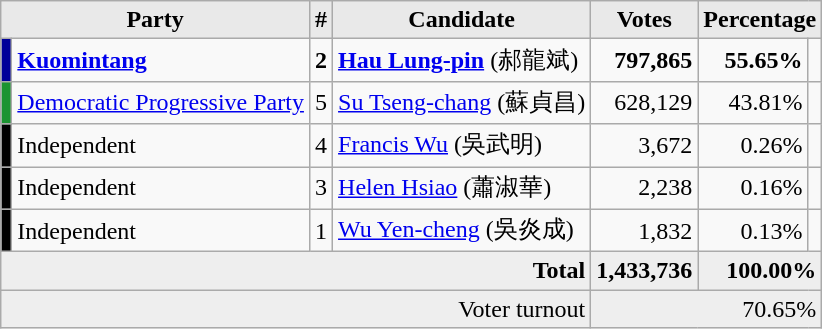<table class="wikitable">
<tr>
<th style="background-color:#E9E9E9" colspan=2 style="width: 20em">Party</th>
<th style="background-color:#E9E9E9" style="width: 2em">#</th>
<th style="background-color:#E9E9E9" style="width: 13em">Candidate</th>
<th style="background-color:#E9E9E9" style="width: 6em">Votes</th>
<th style="background-color:#E9E9E9" colspan=2 style="width: 11em">Percentage</th>
</tr>
<tr>
<td bgcolor="#000099"></td>
<td align=left><strong><a href='#'>Kuomintang</a></strong></td>
<td align=center><strong>2</strong></td>
<td align=left><strong><a href='#'>Hau Lung-pin</a></strong> (郝龍斌)</td>
<td align=right><strong>797,865</strong></td>
<td align=right><strong>55.65%</strong></td>
<td align=right> </td>
</tr>
<tr>
<td bgcolor="#1B9431"></td>
<td align=left><a href='#'>Democratic Progressive Party</a></td>
<td align=center>5</td>
<td align=left><a href='#'>Su Tseng-chang</a> (蘇貞昌)</td>
<td align=right>628,129</td>
<td align=right>43.81%</td>
<td align=right></td>
</tr>
<tr>
<td bgcolor="#000000"></td>
<td align=left>Independent</td>
<td align=center>4</td>
<td align=left><a href='#'>Francis Wu</a> (吳武明)</td>
<td align=right>3,672</td>
<td align=right>0.26%</td>
<td align=right></td>
</tr>
<tr>
<td bgcolor="#000000"></td>
<td align=left>Independent</td>
<td align=center>3</td>
<td align=left><a href='#'>Helen Hsiao</a> (蕭淑華)</td>
<td align=right>2,238</td>
<td align=right>0.16%</td>
<td align=right></td>
</tr>
<tr>
<td bgcolor="#000000"></td>
<td align=left>Independent</td>
<td align=center>1</td>
<td align=left><a href='#'>Wu Yen-cheng</a> (吳炎成)</td>
<td align=right>1,832</td>
<td align=right>0.13%</td>
<td align=right></td>
</tr>
<tr bgcolor="#EEEEEE">
<td colspan="4" align=right><strong>Total</strong></td>
<td align=right><strong>1,433,736</strong></td>
<td align=right colspan=2><strong>100.00%</strong></td>
</tr>
<tr bgcolor="#EEEEEE">
<td colspan="4" align="right">Voter turnout</td>
<td colspan="3" align="right">70.65%</td>
</tr>
</table>
